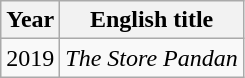<table class="wikitable sortable">
<tr>
<th>Year</th>
<th>English title</th>
</tr>
<tr>
<td>2019</td>
<td><em>The Store Pandan</em></td>
</tr>
</table>
